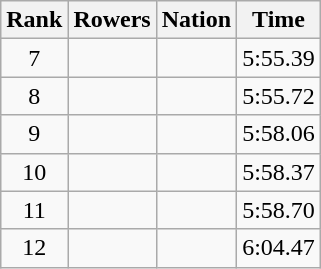<table class="wikitable sortable" style="text-align:center">
<tr>
<th>Rank</th>
<th>Rowers</th>
<th>Nation</th>
<th>Time</th>
</tr>
<tr>
<td>7</td>
<td align=left data-sort-value="Cieślakowski, Sławomir"></td>
<td align=left></td>
<td>5:55.39</td>
</tr>
<tr>
<td>8</td>
<td align=left data-sort-value="Bakker, Robert"></td>
<td align=left></td>
<td>5:55.72</td>
</tr>
<tr>
<td>9</td>
<td align=left data-sort-value="Douma, Paul"></td>
<td align=left></td>
<td>5:58.06</td>
</tr>
<tr>
<td>10</td>
<td align=left data-sort-value="Dózsa, Ferenc"></td>
<td align=left></td>
<td>5:58.37</td>
</tr>
<tr>
<td>11</td>
<td align=left data-sort-value="Chalupa Jr., Václav"></td>
<td align=left></td>
<td>5:58.70</td>
</tr>
<tr>
<td>12</td>
<td align=left data-sort-value="D'Andrilli, Rubén"></td>
<td align=left></td>
<td>6:04.47</td>
</tr>
</table>
